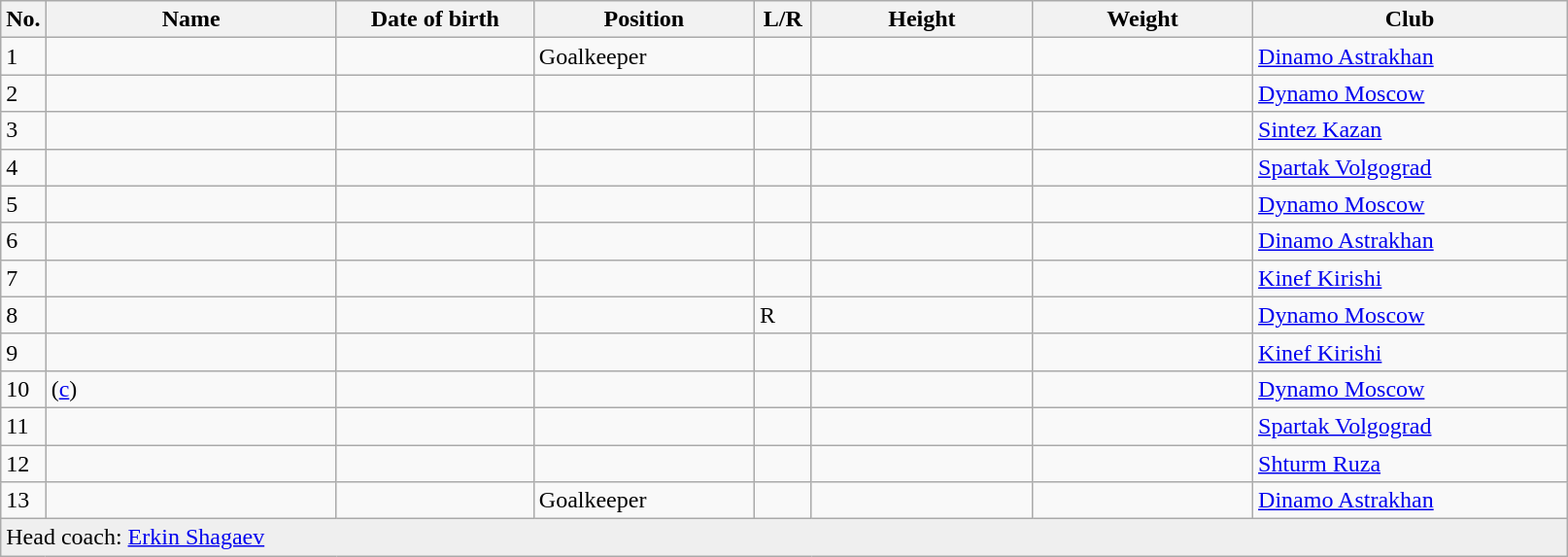<table class=wikitable sortable style=font-size:100%; text-align:center;>
<tr>
<th>No.</th>
<th style=width:12em>Name</th>
<th style=width:8em>Date of birth</th>
<th style=width:9em>Position</th>
<th style=width:2em>L/R</th>
<th style=width:9em>Height</th>
<th style=width:9em>Weight</th>
<th style=width:13em>Club</th>
</tr>
<tr>
<td>1</td>
<td align=left></td>
<td align=right></td>
<td>Goalkeeper</td>
<td></td>
<td></td>
<td></td>
<td> <a href='#'>Dinamo Astrakhan</a></td>
</tr>
<tr>
<td>2</td>
<td align=left></td>
<td align=right></td>
<td></td>
<td></td>
<td></td>
<td></td>
<td> <a href='#'>Dynamo Moscow</a></td>
</tr>
<tr>
<td>3</td>
<td align=left></td>
<td align=right></td>
<td></td>
<td></td>
<td></td>
<td></td>
<td> <a href='#'>Sintez Kazan</a></td>
</tr>
<tr>
<td>4</td>
<td align=left></td>
<td align=right></td>
<td></td>
<td></td>
<td></td>
<td></td>
<td> <a href='#'>Spartak Volgograd</a></td>
</tr>
<tr>
<td>5</td>
<td align=left></td>
<td align=right></td>
<td></td>
<td></td>
<td></td>
<td></td>
<td> <a href='#'>Dynamo Moscow</a></td>
</tr>
<tr>
<td>6</td>
<td align=left></td>
<td align=right></td>
<td></td>
<td></td>
<td></td>
<td></td>
<td> <a href='#'>Dinamo Astrakhan</a></td>
</tr>
<tr>
<td>7</td>
<td align=left></td>
<td align=right></td>
<td></td>
<td></td>
<td></td>
<td></td>
<td> <a href='#'>Kinef Kirishi</a></td>
</tr>
<tr>
<td>8</td>
<td align=left></td>
<td align=right></td>
<td></td>
<td>R</td>
<td></td>
<td></td>
<td> <a href='#'>Dynamo Moscow</a></td>
</tr>
<tr>
<td>9</td>
<td align=left></td>
<td align=right></td>
<td></td>
<td></td>
<td></td>
<td></td>
<td> <a href='#'>Kinef Kirishi</a></td>
</tr>
<tr>
<td>10</td>
<td align=left> (<a href='#'>c</a>)</td>
<td align=right></td>
<td></td>
<td></td>
<td></td>
<td></td>
<td> <a href='#'>Dynamo Moscow</a></td>
</tr>
<tr>
<td>11</td>
<td align=left></td>
<td align=right></td>
<td></td>
<td></td>
<td></td>
<td></td>
<td> <a href='#'>Spartak Volgograd</a></td>
</tr>
<tr>
<td>12</td>
<td align=left></td>
<td align=right></td>
<td></td>
<td></td>
<td></td>
<td></td>
<td> <a href='#'>Shturm Ruza</a></td>
</tr>
<tr>
<td>13</td>
<td align=left></td>
<td align=right></td>
<td>Goalkeeper</td>
<td></td>
<td></td>
<td></td>
<td> <a href='#'>Dinamo Astrakhan</a></td>
</tr>
<tr style="background:#efefef;">
<td colspan="8" style="text-align:left;">Head coach: <a href='#'>Erkin Shagaev</a></td>
</tr>
</table>
